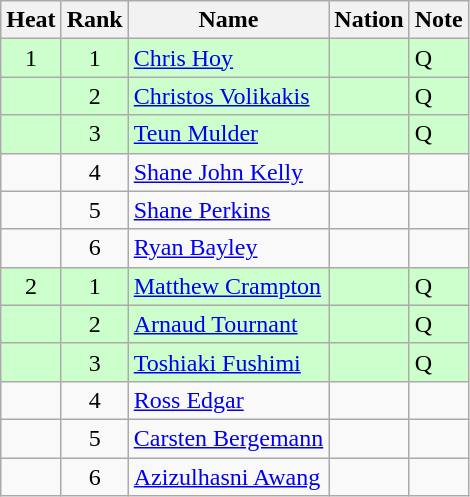<table class=wikitable sortable style=text-align:center>
<tr>
<th>Heat</th>
<th>Rank</th>
<th>Name</th>
<th>Nation</th>
<th>Note</th>
</tr>
<tr style="background: #ccffcc;">
<td>1</td>
<td>1</td>
<td align=left><a href='#'>Chris Hoy</a></td>
<td align=left></td>
<td align=left>Q</td>
</tr>
<tr style="background: #ccffcc;">
<td></td>
<td>2</td>
<td align=left><a href='#'>Christos Volikakis</a></td>
<td align=left></td>
<td align=left>Q</td>
</tr>
<tr style="background: #ccffcc;">
<td></td>
<td>3</td>
<td align=left><a href='#'>Teun Mulder</a></td>
<td align=left></td>
<td align=left>Q</td>
</tr>
<tr>
<td></td>
<td>4</td>
<td align=left><a href='#'>Shane John Kelly</a></td>
<td align=left></td>
<td></td>
</tr>
<tr>
<td></td>
<td>5</td>
<td align=left><a href='#'>Shane Perkins</a></td>
<td align=left></td>
<td></td>
</tr>
<tr>
<td></td>
<td>6</td>
<td align=left><a href='#'>Ryan Bayley</a></td>
<td align=left></td>
<td></td>
</tr>
<tr style="background: #ccffcc;">
<td>2</td>
<td>1</td>
<td align=left><a href='#'>Matthew Crampton</a></td>
<td align=left></td>
<td align=left>Q</td>
</tr>
<tr style="background: #ccffcc;">
<td></td>
<td>2</td>
<td align=left><a href='#'>Arnaud Tournant</a></td>
<td align=left></td>
<td align=left>Q</td>
</tr>
<tr style="background: #ccffcc;">
<td></td>
<td>3</td>
<td align=left><a href='#'>Toshiaki Fushimi</a></td>
<td align=left></td>
<td align=left>Q</td>
</tr>
<tr>
<td></td>
<td>4</td>
<td align=left><a href='#'>Ross Edgar</a></td>
<td align=left></td>
<td></td>
</tr>
<tr>
<td></td>
<td>5</td>
<td align=left><a href='#'>Carsten Bergemann</a></td>
<td align=left></td>
<td></td>
</tr>
<tr>
<td></td>
<td>6</td>
<td align=left><a href='#'>Azizulhasni Awang</a></td>
<td align=left></td>
<td></td>
</tr>
</table>
